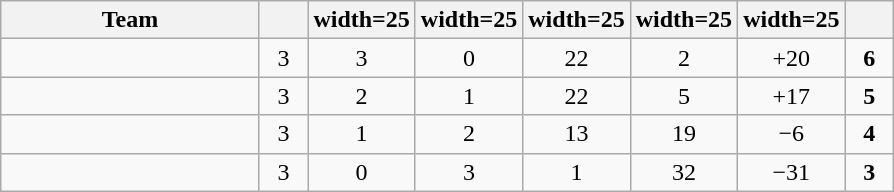<table class="wikitable" style="text-align: center;">
<tr>
<th width="165">Team</th>
<th width=25></th>
<th>width=25</th>
<th>width=25</th>
<th>width=25</th>
<th>width=25</th>
<th>width=25</th>
<th width=25></th>
</tr>
<tr>
<td style="text-align:left;"></td>
<td>3</td>
<td>3</td>
<td>0</td>
<td>22</td>
<td>2</td>
<td>+20</td>
<td><strong>6</strong></td>
</tr>
<tr>
<td style="text-align:left;"></td>
<td>3</td>
<td>2</td>
<td>1</td>
<td>22</td>
<td>5</td>
<td>+17</td>
<td><strong>5</strong></td>
</tr>
<tr>
<td style="text-align:left;"></td>
<td>3</td>
<td>1</td>
<td>2</td>
<td>13</td>
<td>19</td>
<td>−6</td>
<td><strong>4</strong></td>
</tr>
<tr>
<td style="text-align:left;"></td>
<td>3</td>
<td>0</td>
<td>3</td>
<td>1</td>
<td>32</td>
<td>−31</td>
<td><strong>3</strong></td>
</tr>
</table>
